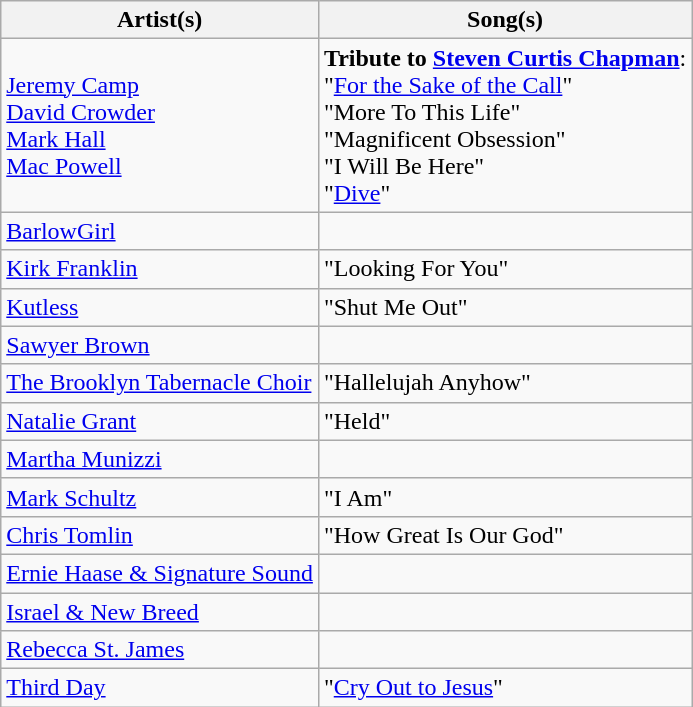<table class="wikitable">
<tr>
<th>Artist(s)</th>
<th>Song(s)</th>
</tr>
<tr>
<td><a href='#'>Jeremy Camp</a><br><a href='#'>David Crowder</a><br><a href='#'>Mark Hall</a><br><a href='#'>Mac Powell</a></td>
<td><strong>Tribute to <a href='#'>Steven Curtis Chapman</a></strong>:<br>"<a href='#'>For the Sake of the Call</a>"<br>"More To This Life"<br>"Magnificent Obsession"<br>"I Will Be Here"<br>"<a href='#'>Dive</a>"</td>
</tr>
<tr>
<td><a href='#'>BarlowGirl</a></td>
<td></td>
</tr>
<tr>
<td><a href='#'>Kirk Franklin</a></td>
<td>"Looking For You"</td>
</tr>
<tr>
<td><a href='#'>Kutless</a></td>
<td>"Shut Me Out"</td>
</tr>
<tr>
<td><a href='#'>Sawyer Brown</a></td>
<td></td>
</tr>
<tr>
<td><a href='#'>The Brooklyn Tabernacle Choir</a></td>
<td>"Hallelujah Anyhow"</td>
</tr>
<tr>
<td><a href='#'>Natalie Grant</a></td>
<td>"Held"</td>
</tr>
<tr>
<td><a href='#'>Martha Munizzi</a></td>
<td></td>
</tr>
<tr>
<td><a href='#'>Mark Schultz</a></td>
<td>"I Am"</td>
</tr>
<tr>
<td><a href='#'>Chris Tomlin</a></td>
<td>"How Great Is Our God"</td>
</tr>
<tr>
<td><a href='#'>Ernie Haase & Signature Sound</a></td>
<td></td>
</tr>
<tr>
<td><a href='#'>Israel & New Breed</a></td>
<td></td>
</tr>
<tr>
<td><a href='#'>Rebecca St. James</a></td>
<td></td>
</tr>
<tr>
<td><a href='#'>Third Day</a></td>
<td>"<a href='#'>Cry Out to Jesus</a>"</td>
</tr>
</table>
